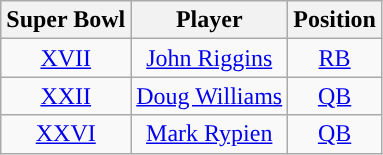<table class="wikitable" style="text-align:center">
<tr>
<th>Super Bowl</th>
<th>Player</th>
<th>Position</th>
</tr>
<tr>
<td><a href='#'>XVII</a></td>
<td><a href='#'>John Riggins</a></td>
<td><a href='#'>RB</a></td>
</tr>
<tr>
<td><a href='#'>XXII</a></td>
<td><a href='#'>Doug Williams</a></td>
<td><a href='#'>QB</a></td>
</tr>
<tr>
<td><a href='#'>XXVI</a></td>
<td><a href='#'>Mark Rypien</a></td>
<td><a href='#'>QB</a></td>
</tr>
</table>
